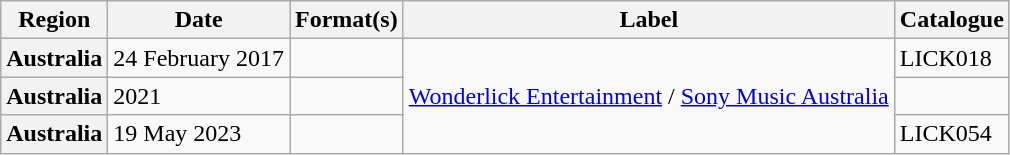<table class="wikitable plainrowheaders">
<tr>
<th scope="col">Region</th>
<th scope="col">Date</th>
<th scope="col">Format(s)</th>
<th scope="col">Label</th>
<th scope="col">Catalogue</th>
</tr>
<tr>
<th scope="row">Australia</th>
<td>24 February 2017</td>
<td></td>
<td rowspan="3"><a href='#'>Wonderlick Entertainment</a> / <a href='#'>Sony Music Australia</a></td>
<td>LICK018</td>
</tr>
<tr>
<th scope="row">Australia</th>
<td>2021</td>
<td></td>
<td></td>
</tr>
<tr>
<th scope="row">Australia</th>
<td>19 May 2023</td>
<td></td>
<td>LICK054</td>
</tr>
</table>
